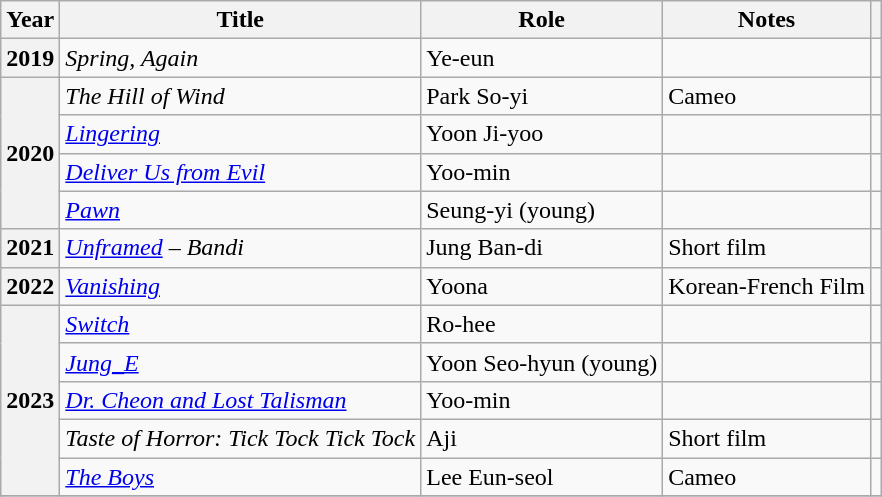<table class="wikitable plainrowheaders sortable">
<tr>
<th scope="col">Year</th>
<th scope="col">Title</th>
<th scope="col">Role</th>
<th scope="col">Notes</th>
<th scope="col" class="unsortable"></th>
</tr>
<tr>
<th scope="row">2019</th>
<td><em>Spring, Again</em></td>
<td>Ye-eun</td>
<td></td>
<td style="text-align:center"></td>
</tr>
<tr>
<th scope="row" rowspan="4">2020</th>
<td><em>The Hill of Wind</em></td>
<td>Park So-yi</td>
<td>Cameo</td>
<td style="text-align:center"></td>
</tr>
<tr>
<td><em><a href='#'>Lingering</a></em></td>
<td>Yoon Ji-yoo</td>
<td></td>
<td style="text-align:center"></td>
</tr>
<tr>
<td><em><a href='#'>Deliver Us from Evil</a></em></td>
<td>Yoo-min</td>
<td></td>
<td style="text-align:center"></td>
</tr>
<tr>
<td><em><a href='#'>Pawn</a></em></td>
<td>Seung-yi (young)</td>
<td></td>
<td style="text-align:center"></td>
</tr>
<tr>
<th scope="row">2021</th>
<td><em><a href='#'>Unframed</a> – Bandi</em></td>
<td>Jung Ban-di</td>
<td>Short film</td>
<td style="text-align:center"></td>
</tr>
<tr>
<th scope="row">2022</th>
<td><em><a href='#'>Vanishing</a></em></td>
<td>Yoona</td>
<td>Korean-French Film</td>
<td style="text-align:center"></td>
</tr>
<tr>
<th scope="row" rowspan="5">2023</th>
<td><em><a href='#'>Switch</a></em></td>
<td>Ro-hee</td>
<td></td>
<td style="text-align:center"></td>
</tr>
<tr>
<td><em><a href='#'>Jung_E</a></em></td>
<td>Yoon Seo-hyun (young)</td>
<td></td>
<td style="text-align:center"></td>
</tr>
<tr>
<td><em><a href='#'>Dr. Cheon and Lost Talisman</a></em></td>
<td>Yoo-min</td>
<td></td>
<td style="text-align:center"></td>
</tr>
<tr>
<td><em>Taste of Horror: Tick Tock Tick Tock</em></td>
<td>Aji</td>
<td>Short film</td>
<td style="text-align:center"></td>
</tr>
<tr>
<td><a href='#'><em>The Boys</em></a></td>
<td>Lee Eun-seol</td>
<td>Cameo</td>
<td style="text-align:center"></td>
</tr>
<tr>
</tr>
</table>
